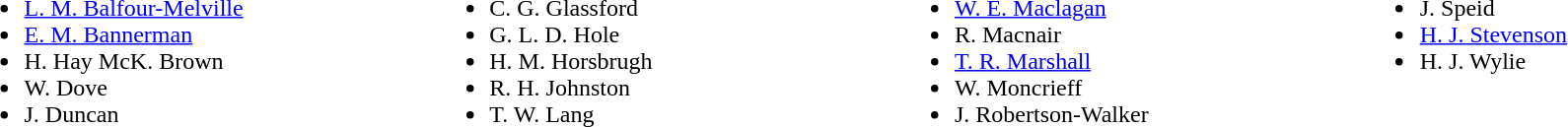<table>
<tr>
<td valign="top" width="25%"><br><ul><li> <a href='#'>L. M. Balfour-Melville</a></li><li> <a href='#'>E. M. Bannerman</a></li><li> H. Hay McK. Brown</li><li> W. Dove</li><li> J. Duncan</li></ul></td>
<td valign="top" width="25%"><br><ul><li> C. G. Glassford</li><li> G. L. D. Hole</li><li> H. M. Horsbrugh</li><li> R. H. Johnston</li><li> T. W. Lang</li></ul></td>
<td valign="top" width="25%"><br><ul><li> <a href='#'>W. E. Maclagan</a></li><li> R. Macnair</li><li> <a href='#'>T. R. Marshall</a></li><li> W. Moncrieff</li><li> J. Robertson-Walker</li></ul></td>
<td valign="top" width="25%"><br><ul><li> J. Speid</li><li> <a href='#'>H. J. Stevenson</a></li><li> H. J. Wylie</li></ul></td>
<td valign="top" width="25%"></td>
</tr>
</table>
